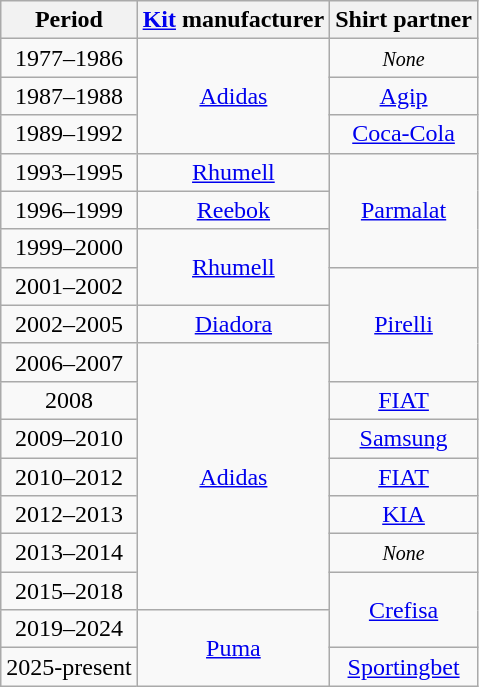<table class="wikitable sortable" style="text-align: center">
<tr>
<th>Period</th>
<th><a href='#'>Kit</a> manufacturer</th>
<th>Shirt partner</th>
</tr>
<tr>
<td>1977–1986</td>
<td rowspan=3><a href='#'>Adidas</a></td>
<td><small><em>None</em></small></td>
</tr>
<tr>
<td>1987–1988</td>
<td><a href='#'>Agip</a></td>
</tr>
<tr>
<td>1989–1992</td>
<td><a href='#'>Coca-Cola</a></td>
</tr>
<tr>
<td>1993–1995</td>
<td><a href='#'>Rhumell</a></td>
<td rowspan=3><a href='#'>Parmalat</a></td>
</tr>
<tr>
<td>1996–1999</td>
<td><a href='#'>Reebok</a></td>
</tr>
<tr>
<td>1999–2000</td>
<td rowspan=2><a href='#'>Rhumell</a></td>
</tr>
<tr>
<td>2001–2002</td>
<td rowspan=3><a href='#'>Pirelli</a></td>
</tr>
<tr>
<td>2002–2005</td>
<td><a href='#'>Diadora</a></td>
</tr>
<tr>
<td>2006–2007</td>
<td rowspan=7><a href='#'>Adidas</a></td>
</tr>
<tr>
<td>2008</td>
<td><a href='#'>FIAT</a></td>
</tr>
<tr>
<td>2009–2010</td>
<td><a href='#'>Samsung</a></td>
</tr>
<tr>
<td>2010–2012</td>
<td><a href='#'>FIAT</a></td>
</tr>
<tr>
<td>2012–2013</td>
<td><a href='#'>KIA</a></td>
</tr>
<tr>
<td>2013–2014</td>
<td><small><em>None</em></small></td>
</tr>
<tr>
<td>2015–2018</td>
<td rowspan=2><a href='#'>Crefisa</a></td>
</tr>
<tr>
<td>2019–2024</td>
<td rowspan="2"><a href='#'>Puma</a></td>
</tr>
<tr>
<td>2025-present</td>
<td><a href='#'>Sportingbet</a></td>
</tr>
</table>
